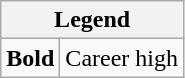<table class="wikitable mw-collapsible mw-collapsed">
<tr>
<th colspan="2">Legend</th>
</tr>
<tr>
<td><strong>Bold</strong></td>
<td>Career high</td>
</tr>
</table>
